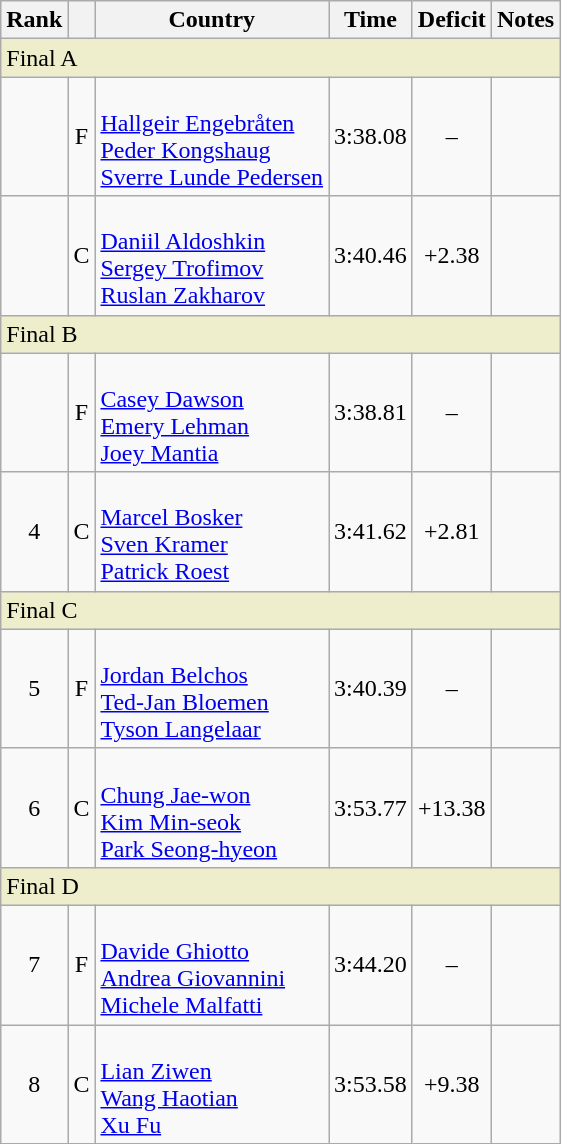<table class="wikitable" style="text-align:center;">
<tr>
<th>Rank</th>
<th></th>
<th>Country</th>
<th>Time</th>
<th>Deficit</th>
<th>Notes</th>
</tr>
<tr>
<td colspan=6 align=left style="background: #eeeecc">Final A</td>
</tr>
<tr>
<td></td>
<td>F</td>
<td align=left><br><a href='#'>Hallgeir Engebråten</a><br><a href='#'>Peder Kongshaug</a><br><a href='#'>Sverre Lunde Pedersen</a></td>
<td>3:38.08</td>
<td>–</td>
<td></td>
</tr>
<tr>
<td></td>
<td>C</td>
<td align=left><br><a href='#'>Daniil Aldoshkin</a><br><a href='#'>Sergey Trofimov</a><br><a href='#'>Ruslan Zakharov</a></td>
<td>3:40.46</td>
<td>+2.38</td>
<td></td>
</tr>
<tr>
<td colspan=6 align=left style="background: #eeeecc">Final B</td>
</tr>
<tr>
<td></td>
<td>F</td>
<td align=left><br><a href='#'>Casey Dawson</a><br><a href='#'>Emery Lehman</a><br><a href='#'>Joey Mantia</a></td>
<td>3:38.81</td>
<td>–</td>
<td></td>
</tr>
<tr>
<td>4</td>
<td>C</td>
<td align=left><br><a href='#'>Marcel Bosker</a><br><a href='#'>Sven Kramer</a><br><a href='#'>Patrick Roest</a></td>
<td>3:41.62</td>
<td>+2.81</td>
<td></td>
</tr>
<tr>
<td colspan=6 align=left style="background: #eeeecc">Final C</td>
</tr>
<tr>
<td>5</td>
<td>F</td>
<td align=left><br><a href='#'>Jordan Belchos</a><br><a href='#'>Ted-Jan Bloemen</a><br><a href='#'>Tyson Langelaar</a></td>
<td>3:40.39</td>
<td>–</td>
<td></td>
</tr>
<tr>
<td>6</td>
<td>C</td>
<td align=left><br><a href='#'>Chung Jae-won</a><br><a href='#'>Kim Min-seok</a><br><a href='#'>Park Seong-hyeon</a></td>
<td>3:53.77</td>
<td>+13.38</td>
<td></td>
</tr>
<tr>
<td colspan=6 align=left style="background: #eeeecc">Final D</td>
</tr>
<tr>
<td>7</td>
<td>F</td>
<td align=left><br><a href='#'>Davide Ghiotto</a><br><a href='#'>Andrea Giovannini</a><br><a href='#'>Michele Malfatti</a></td>
<td>3:44.20</td>
<td>–</td>
<td></td>
</tr>
<tr>
<td>8</td>
<td>C</td>
<td align=left><br><a href='#'>Lian Ziwen</a><br><a href='#'>Wang Haotian</a><br><a href='#'>Xu Fu</a></td>
<td>3:53.58</td>
<td>+9.38</td>
<td></td>
</tr>
</table>
